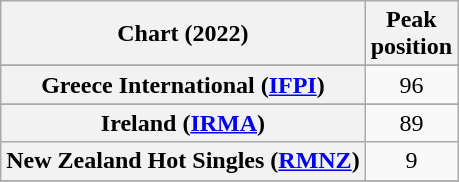<table class="wikitable sortable plainrowheaders" style="text-align:center">
<tr>
<th scope="col">Chart (2022)</th>
<th scope="col">Peak<br>position</th>
</tr>
<tr>
</tr>
<tr>
</tr>
<tr>
<th scope="row">Greece International (<a href='#'>IFPI</a>)</th>
<td>96</td>
</tr>
<tr>
</tr>
<tr>
<th scope="row">Ireland (<a href='#'>IRMA</a>)</th>
<td>89</td>
</tr>
<tr>
<th scope="row">New Zealand Hot Singles (<a href='#'>RMNZ</a>)</th>
<td>9</td>
</tr>
<tr>
</tr>
<tr>
</tr>
<tr>
</tr>
<tr>
</tr>
</table>
